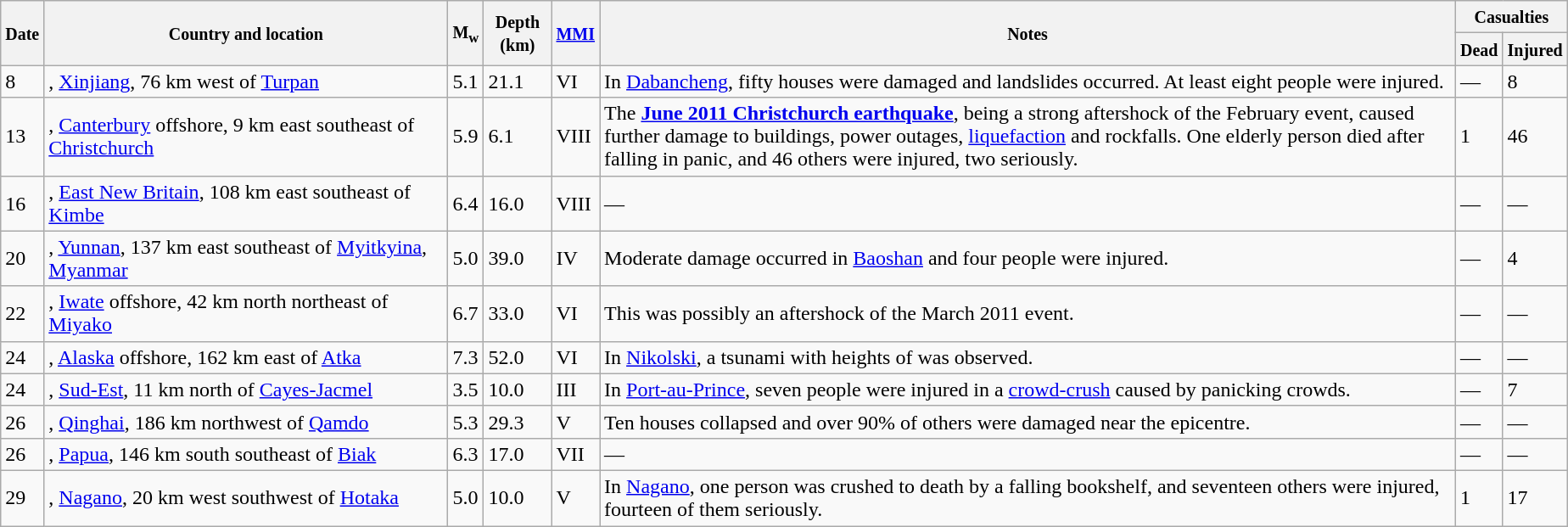<table class="wikitable sortable" style="border:1px black; margin-left:1em;">
<tr>
<th rowspan="2"><small>Date</small></th>
<th rowspan="2" style="width: 310px"><small>Country and location</small></th>
<th rowspan="2"><small>M<sub>w</sub></small></th>
<th rowspan="2"><small>Depth (km)</small></th>
<th rowspan="2"><small><a href='#'>MMI</a></small></th>
<th rowspan="2" class="unsortable"><small>Notes</small></th>
<th colspan="2"><small>Casualties</small></th>
</tr>
<tr>
<th><small>Dead</small></th>
<th><small>Injured</small></th>
</tr>
<tr>
<td>8</td>
<td>, <a href='#'>Xinjiang</a>, 76 km west of <a href='#'>Turpan</a></td>
<td>5.1</td>
<td>21.1</td>
<td>VI</td>
<td>In <a href='#'>Dabancheng</a>, fifty houses were damaged and landslides occurred. At least eight people were injured.</td>
<td>—</td>
<td>8</td>
</tr>
<tr>
<td>13</td>
<td>, <a href='#'>Canterbury</a> offshore, 9 km east southeast of <a href='#'>Christchurch</a></td>
<td>5.9</td>
<td>6.1</td>
<td>VIII</td>
<td>The <strong><a href='#'>June 2011 Christchurch earthquake</a></strong>, being a strong aftershock of the February event, caused further damage to buildings, power outages, <a href='#'>liquefaction</a> and rockfalls. One elderly person died after falling in panic, and 46 others were injured, two seriously.</td>
<td>1</td>
<td>46</td>
</tr>
<tr>
<td>16</td>
<td>, <a href='#'>East New Britain</a>, 108 km east southeast of <a href='#'>Kimbe</a></td>
<td>6.4</td>
<td>16.0</td>
<td>VIII</td>
<td>—</td>
<td>—</td>
<td>—</td>
</tr>
<tr>
<td>20</td>
<td>, <a href='#'>Yunnan</a>, 137 km east southeast of <a href='#'>Myitkyina</a>, <a href='#'>Myanmar</a></td>
<td>5.0</td>
<td>39.0</td>
<td>IV</td>
<td>Moderate damage occurred in <a href='#'>Baoshan</a> and four people were injured.</td>
<td>—</td>
<td>4</td>
</tr>
<tr>
<td>22</td>
<td>, <a href='#'>Iwate</a> offshore, 42 km north northeast of <a href='#'>Miyako</a></td>
<td>6.7</td>
<td>33.0</td>
<td>VI</td>
<td>This was possibly an aftershock of the March 2011 event.</td>
<td>—</td>
<td>—</td>
</tr>
<tr>
<td>24</td>
<td>, <a href='#'>Alaska</a> offshore, 162 km east of <a href='#'>Atka</a></td>
<td>7.3</td>
<td>52.0</td>
<td>VI</td>
<td>In <a href='#'>Nikolski</a>, a tsunami with heights of  was observed.</td>
<td>—</td>
<td>—</td>
</tr>
<tr>
<td>24</td>
<td>, <a href='#'>Sud-Est</a>, 11 km north of <a href='#'>Cayes-Jacmel</a></td>
<td>3.5</td>
<td>10.0</td>
<td>III</td>
<td>In <a href='#'>Port-au-Prince</a>, seven people were injured in a <a href='#'>crowd-crush</a> caused by panicking crowds.</td>
<td>—</td>
<td>7</td>
</tr>
<tr>
<td>26</td>
<td>, <a href='#'>Qinghai</a>, 186 km northwest of <a href='#'>Qamdo</a></td>
<td>5.3</td>
<td>29.3</td>
<td>V</td>
<td>Ten houses collapsed and over 90% of others were damaged near the epicentre.</td>
<td>—</td>
<td>—</td>
</tr>
<tr>
<td>26</td>
<td>, <a href='#'>Papua</a>, 146 km south southeast of <a href='#'>Biak</a></td>
<td>6.3</td>
<td>17.0</td>
<td>VII</td>
<td>—</td>
<td>—</td>
<td>—</td>
</tr>
<tr>
<td>29</td>
<td>, <a href='#'>Nagano</a>, 20 km west southwest of <a href='#'>Hotaka</a></td>
<td>5.0</td>
<td>10.0</td>
<td>V</td>
<td>In <a href='#'>Nagano</a>, one person was crushed to death by a falling bookshelf, and seventeen others were injured, fourteen of them seriously.</td>
<td>1</td>
<td>17</td>
</tr>
<tr>
</tr>
</table>
